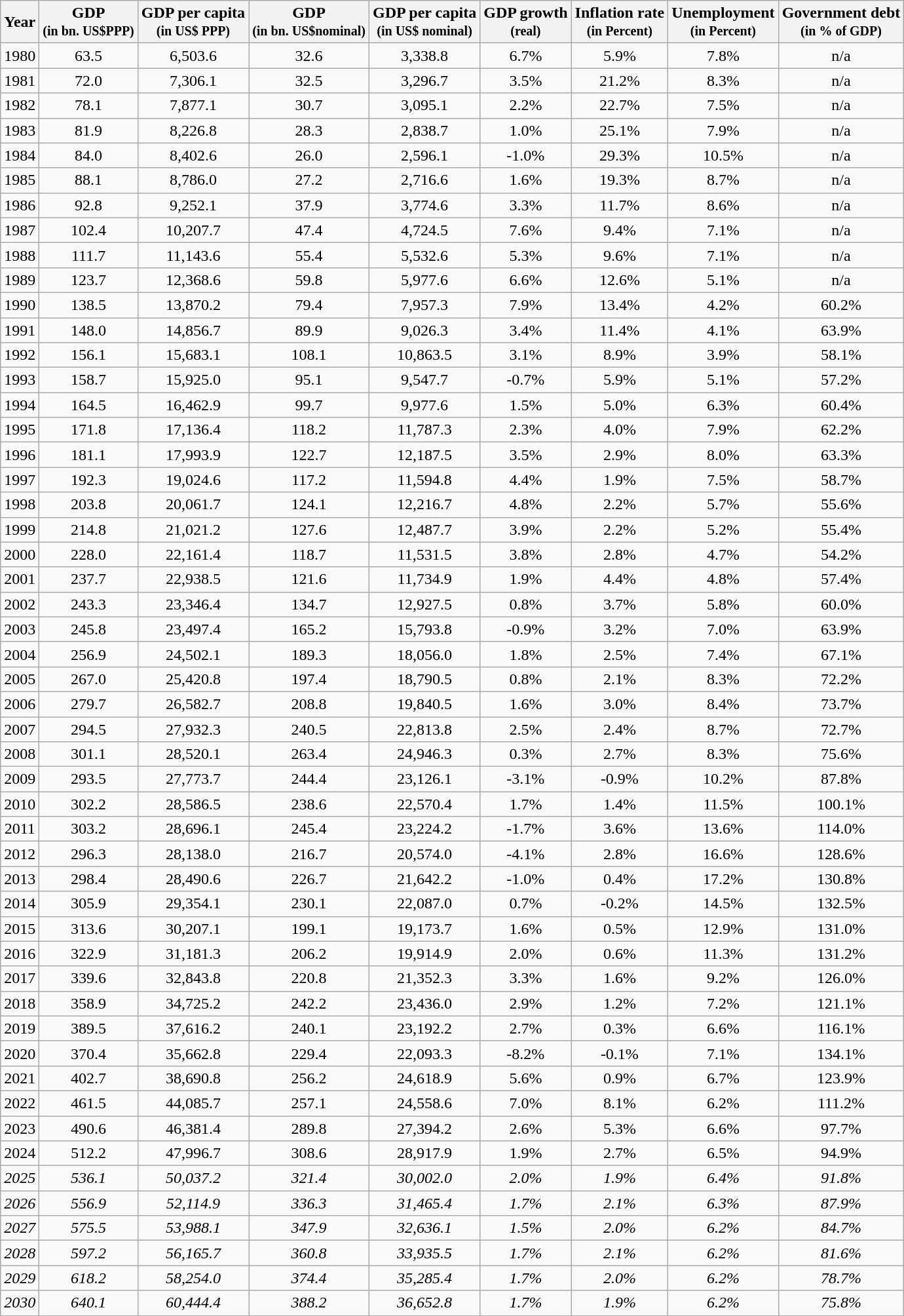<table class="wikitable sortable sticky-header" style="text-align:center;">
<tr>
<th>Year</th>
<th>GDP<br><small>(in bn. US$PPP)</small></th>
<th>GDP per capita<br><small>(in US$ PPP)</small></th>
<th>GDP<br><small>(in bn. US$nominal)</small></th>
<th>GDP per capita<br><small>(in US$ nominal)</small></th>
<th>GDP growth<br><small>(real)</small></th>
<th>Inflation rate<br><small>(in Percent)</small></th>
<th>Unemployment<br><small>(in Percent)</small></th>
<th>Government debt<br><small>(in % of GDP)</small></th>
</tr>
<tr>
<td>1980</td>
<td>63.5</td>
<td>6,503.6</td>
<td>32.6</td>
<td>3,338.8</td>
<td>6.7%</td>
<td>5.9%</td>
<td>7.8%</td>
<td>n/a</td>
</tr>
<tr>
<td>1981</td>
<td>72.0</td>
<td>7,306.1</td>
<td>32.5</td>
<td>3,296.7</td>
<td>3.5%</td>
<td>21.2%</td>
<td>8.3%</td>
<td>n/a</td>
</tr>
<tr>
<td>1982</td>
<td>78.1</td>
<td>7,877.1</td>
<td>30.7</td>
<td>3,095.1</td>
<td>2.2%</td>
<td>22.7%</td>
<td>7.5%</td>
<td>n/a</td>
</tr>
<tr>
<td>1983</td>
<td>81.9</td>
<td>8,226.8</td>
<td>28.3</td>
<td>2,838.7</td>
<td>1.0%</td>
<td>25.1%</td>
<td>7.9%</td>
<td>n/a</td>
</tr>
<tr>
<td>1984</td>
<td>84.0</td>
<td>8,402.6</td>
<td>26.0</td>
<td>2,596.1</td>
<td>-1.0%</td>
<td>29.3%</td>
<td>10.5%</td>
<td>n/a</td>
</tr>
<tr>
<td>1985</td>
<td>88.1</td>
<td>8,786.0</td>
<td>27.2</td>
<td>2,716.6</td>
<td>1.6%</td>
<td>19.3%</td>
<td>8.7%</td>
<td>n/a</td>
</tr>
<tr>
<td>1986</td>
<td>92.8</td>
<td>9,252.1</td>
<td>37.9</td>
<td>3,774.6</td>
<td>3.3%</td>
<td>11.7%</td>
<td>8.6%</td>
<td>n/a</td>
</tr>
<tr>
<td>1987</td>
<td>102.4</td>
<td>10,207.7</td>
<td>47.4</td>
<td>4,724.5</td>
<td>7.6%</td>
<td>9.4%</td>
<td>7.1%</td>
<td>n/a</td>
</tr>
<tr>
<td>1988</td>
<td>111.7</td>
<td>11,143.6</td>
<td>55.4</td>
<td>5,532.6</td>
<td>5.3%</td>
<td>9.6%</td>
<td>7.1%</td>
<td>n/a</td>
</tr>
<tr>
<td>1989</td>
<td>123.7</td>
<td>12,368.6</td>
<td>59.8</td>
<td>5,977.6</td>
<td>6.6%</td>
<td>12.6%</td>
<td>5.1%</td>
<td>n/a</td>
</tr>
<tr>
<td>1990</td>
<td>138.5</td>
<td>13,870.2</td>
<td>79.4</td>
<td>7,957.3</td>
<td>7.9%</td>
<td>13.4%</td>
<td>4.2%</td>
<td>60.2%</td>
</tr>
<tr>
<td>1991</td>
<td>148.0</td>
<td>14,856.7</td>
<td>89.9</td>
<td>9,026.3</td>
<td>3.4%</td>
<td>11.4%</td>
<td>4.1%</td>
<td>63.9%</td>
</tr>
<tr>
<td>1992</td>
<td>156.1</td>
<td>15,683.1</td>
<td>108.1</td>
<td>10,863.5</td>
<td>3.1%</td>
<td>8.9%</td>
<td>3.9%</td>
<td>58.1%</td>
</tr>
<tr>
<td>1993</td>
<td>158.7</td>
<td>15,925.0</td>
<td>95.1</td>
<td>9,547.7</td>
<td>-0.7%</td>
<td>5.9%</td>
<td>5.1%</td>
<td>57.2%</td>
</tr>
<tr>
<td>1994</td>
<td>164.5</td>
<td>16,462.9</td>
<td>99.7</td>
<td>9,977.6</td>
<td>1.5%</td>
<td>5.0%</td>
<td>6.3%</td>
<td>60.4%</td>
</tr>
<tr>
<td>1995</td>
<td>171.8</td>
<td>17,136.4</td>
<td>118.2</td>
<td>11,787.3</td>
<td>2.3%</td>
<td>4.0%</td>
<td>7.9%</td>
<td>62.2%</td>
</tr>
<tr>
<td>1996</td>
<td>181.1</td>
<td>17,993.9</td>
<td>122.7</td>
<td>12,187.5</td>
<td>3.5%</td>
<td>2.9%</td>
<td>8.0%</td>
<td>63.3%</td>
</tr>
<tr>
<td>1997</td>
<td>192.3</td>
<td>19,024.6</td>
<td>117.2</td>
<td>11,594.8</td>
<td>4.4%</td>
<td>1.9%</td>
<td>7.5%</td>
<td>58.7%</td>
</tr>
<tr>
<td>1998</td>
<td>203.8</td>
<td>20,061.7</td>
<td>124.1</td>
<td>12,216.7</td>
<td>4.8%</td>
<td>2.2%</td>
<td>5.7%</td>
<td>55.6%</td>
</tr>
<tr>
<td>1999</td>
<td>214.8</td>
<td>21,021.2</td>
<td>127.6</td>
<td>12,487.7</td>
<td>3.9%</td>
<td>2.2%</td>
<td>5.2%</td>
<td>55.4%</td>
</tr>
<tr>
<td>2000</td>
<td>228.0</td>
<td>22,161.4</td>
<td>118.7</td>
<td>11,531.5</td>
<td>3.8%</td>
<td>2.8%</td>
<td>4.7%</td>
<td>54.2%</td>
</tr>
<tr>
<td>2001</td>
<td>237.7</td>
<td>22,938.5</td>
<td>121.6</td>
<td>11,734.9</td>
<td>1.9%</td>
<td>4.4%</td>
<td>4.8%</td>
<td>57.4%</td>
</tr>
<tr>
<td>2002</td>
<td>243.3</td>
<td>23,346.4</td>
<td>134.7</td>
<td>12,927.5</td>
<td>0.8%</td>
<td>3.7%</td>
<td>5.8%</td>
<td>60.0%</td>
</tr>
<tr>
<td>2003</td>
<td>245.8</td>
<td>23,497.4</td>
<td>165.2</td>
<td>15,793.8</td>
<td>-0.9%</td>
<td>3.2%</td>
<td>7.0%</td>
<td>63.9%</td>
</tr>
<tr>
<td>2004</td>
<td>256.9</td>
<td>24,502.1</td>
<td>189.3</td>
<td>18,056.0</td>
<td>1.8%</td>
<td>2.5%</td>
<td>7.4%</td>
<td>67.1%</td>
</tr>
<tr>
<td>2005</td>
<td>267.0</td>
<td>25,420.8</td>
<td>197.4</td>
<td>18,790.5</td>
<td>0.8%</td>
<td>2.1%</td>
<td>8.3%</td>
<td>72.2%</td>
</tr>
<tr>
<td>2006</td>
<td>279.7</td>
<td>26,582.7</td>
<td>208.8</td>
<td>19,840.5</td>
<td>1.6%</td>
<td>3.0%</td>
<td>8.4%</td>
<td>73.7%</td>
</tr>
<tr>
<td>2007</td>
<td>294.5</td>
<td>27,932.3</td>
<td>240.5</td>
<td>22,813.8</td>
<td>2.5%</td>
<td>2.4%</td>
<td>8.7%</td>
<td>72.7%</td>
</tr>
<tr>
<td>2008</td>
<td>301.1</td>
<td>28,520.1</td>
<td>263.4</td>
<td>24,946.3</td>
<td>0.3%</td>
<td>2.7%</td>
<td>8.3%</td>
<td>75.6%</td>
</tr>
<tr>
<td>2009</td>
<td>293.5</td>
<td>27,773.7</td>
<td>244.4</td>
<td>23,126.1</td>
<td>-3.1%</td>
<td>-0.9%</td>
<td>10.2%</td>
<td>87.8%</td>
</tr>
<tr>
<td>2010</td>
<td>302.2</td>
<td>28,586.5</td>
<td>238.6</td>
<td>22,570.4</td>
<td>1.7%</td>
<td>1.4%</td>
<td>11.5%</td>
<td>100.1%</td>
</tr>
<tr>
<td>2011</td>
<td>303.2</td>
<td>28,696.1</td>
<td>245.4</td>
<td>23,224.2</td>
<td>-1.7%</td>
<td>3.6%</td>
<td>13.6%</td>
<td>114.0%</td>
</tr>
<tr>
<td>2012</td>
<td>296.3</td>
<td>28,138.0</td>
<td>216.7</td>
<td>20,574.0</td>
<td>-4.1%</td>
<td>2.8%</td>
<td>16.6%</td>
<td>128.6%</td>
</tr>
<tr>
<td>2013</td>
<td>298.4</td>
<td>28,490.6</td>
<td>226.7</td>
<td>21,642.2</td>
<td>-1.0%</td>
<td>0.4%</td>
<td>17.2%</td>
<td>130.8%</td>
</tr>
<tr>
<td>2014</td>
<td>305.9</td>
<td>29,354.1</td>
<td>230.1</td>
<td>22,087.0</td>
<td>0.7%</td>
<td>-0.2%</td>
<td>14.5%</td>
<td>132.5%</td>
</tr>
<tr>
<td>2015</td>
<td>313.6</td>
<td>30,207.1</td>
<td>199.1</td>
<td>19,173.7</td>
<td>1.6%</td>
<td>0.5%</td>
<td>12.9%</td>
<td>131.0%</td>
</tr>
<tr>
<td>2016</td>
<td>322.9</td>
<td>31,181.3</td>
<td>206.2</td>
<td>19,914.9</td>
<td>2.0%</td>
<td>0.6%</td>
<td>11.3%</td>
<td>131.2%</td>
</tr>
<tr>
<td>2017</td>
<td>339.6</td>
<td>32,843.8</td>
<td>220.8</td>
<td>21,352.3</td>
<td>3.3%</td>
<td>1.6%</td>
<td>9.2%</td>
<td>126.0%</td>
</tr>
<tr>
<td>2018</td>
<td>358.9</td>
<td>34,725.2</td>
<td>242.2</td>
<td>23,436.0</td>
<td>2.9%</td>
<td>1.2%</td>
<td>7.2%</td>
<td>121.1%</td>
</tr>
<tr>
<td>2019</td>
<td>389.5</td>
<td>37,616.2</td>
<td>240.1</td>
<td>23,192.2</td>
<td>2.7%</td>
<td>0.3%</td>
<td>6.6%</td>
<td>116.1%</td>
</tr>
<tr>
<td>2020</td>
<td>370.4</td>
<td>35,662.8</td>
<td>229.4</td>
<td>22,093.3</td>
<td>-8.2%</td>
<td>-0.1%</td>
<td>7.1%</td>
<td>134.1%</td>
</tr>
<tr>
<td>2021</td>
<td>402.7</td>
<td>38,690.8</td>
<td>256.2</td>
<td>24,618.9</td>
<td>5.6%</td>
<td>0.9%</td>
<td>6.7%</td>
<td>123.9%</td>
</tr>
<tr>
<td>2022</td>
<td>461.5</td>
<td>44,085.7</td>
<td>257.1</td>
<td>24,558.6</td>
<td>7.0%</td>
<td>8.1%</td>
<td>6.2%</td>
<td>111.2%</td>
</tr>
<tr>
<td>2023</td>
<td>490.6</td>
<td>46,381.4</td>
<td>289.8</td>
<td>27,394.2</td>
<td>2.6%</td>
<td>5.3%</td>
<td>6.6%</td>
<td>97.7%</td>
</tr>
<tr>
<td>2024</td>
<td>512.2</td>
<td>47,996.7</td>
<td>308.6</td>
<td>28,917.9</td>
<td>1.9%</td>
<td>2.7%</td>
<td>6.5%</td>
<td>94.9%</td>
</tr>
<tr>
<td><em>2025</em></td>
<td><em>536.1</em></td>
<td><em>50,037.2</em></td>
<td><em>321.4</em></td>
<td><em>30,002.0</em></td>
<td><em>2.0%</em></td>
<td><em>1.9%</em></td>
<td><em>6.4%</em></td>
<td><em>91.8%</em></td>
</tr>
<tr>
<td><em>2026</em></td>
<td><em>556.9</em></td>
<td><em>52,114.9</em></td>
<td><em>336.3</em></td>
<td><em>31,465.4</em></td>
<td><em>1.7%</em></td>
<td><em>2.1%</em></td>
<td><em>6.3%</em></td>
<td><em>87.9%</em></td>
</tr>
<tr>
<td><em>2027</em></td>
<td><em>575.5</em></td>
<td><em>53,988.1</em></td>
<td><em>347.9</em></td>
<td><em>32,636.1</em></td>
<td><em>1.5%</em></td>
<td><em>2.0%</em></td>
<td><em>6.2%</em></td>
<td><em>84.7%</em></td>
</tr>
<tr>
<td><em>2028</em></td>
<td><em>597.2</em></td>
<td><em>56,165.7</em></td>
<td><em>360.8</em></td>
<td><em>33,935.5</em></td>
<td><em>1.7%</em></td>
<td><em>2.1%</em></td>
<td><em>6.2%</em></td>
<td><em>81.6%</em></td>
</tr>
<tr>
<td><em>2029</em></td>
<td><em>618.2</em></td>
<td><em>58,254.0</em></td>
<td><em>374.4</em></td>
<td><em>35,285.4</em></td>
<td><em>1.7%</em></td>
<td><em>2.0%</em></td>
<td><em>6.2%</em></td>
<td><em>78.7%</em></td>
</tr>
<tr>
<td><em>2030</em></td>
<td><em>640.1</em></td>
<td><em>60,444.4</em></td>
<td><em>388.2</em></td>
<td><em>36,652.8</em></td>
<td><em>1.7%</em></td>
<td><em>1.9%</em></td>
<td><em>6.2%</em></td>
<td><em>75.8%</em></td>
</tr>
</table>
